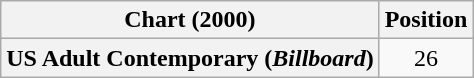<table class="wikitable plainrowheaders" style="text-align:center">
<tr>
<th>Chart (2000)</th>
<th>Position</th>
</tr>
<tr>
<th scope="row">US Adult Contemporary (<em>Billboard</em>)</th>
<td>26</td>
</tr>
</table>
